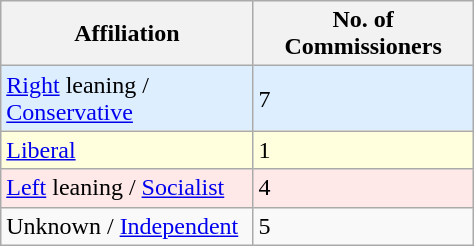<table class="wikitable sortable" width=25%>
<tr>
<th>Affiliation</th>
<th>No. of Commissioners</th>
</tr>
<tr --- bgcolor=#DDEEFF>
<td><a href='#'>Right</a> leaning / <a href='#'>Conservative</a></td>
<td>7</td>
</tr>
<tr --- bgcolor=#FFFFDD>
<td><a href='#'>Liberal</a></td>
<td>1</td>
</tr>
<tr --- bgcolor=#FFE8E8>
<td><a href='#'>Left</a> leaning / <a href='#'>Socialist</a></td>
<td>4</td>
</tr>
<tr>
<td>Unknown / <a href='#'>Independent</a></td>
<td>5</td>
</tr>
</table>
